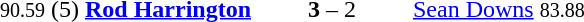<table style="text-align:center">
<tr>
<th width=223></th>
<th width=100></th>
<th width=223></th>
</tr>
<tr>
<td align=right><small>90.59</small> (5) <strong><a href='#'>Rod Harrington</a></strong> </td>
<td><strong>3</strong> – 2</td>
<td align=left> <a href='#'>Sean Downs</a> <small>83.88</small></td>
</tr>
</table>
